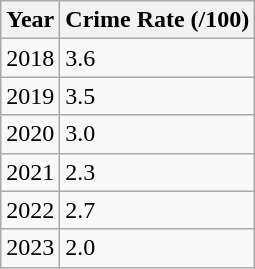<table class="wikitable">
<tr>
<th>Year</th>
<th>Crime Rate (/100)</th>
</tr>
<tr>
<td>2018</td>
<td>3.6</td>
</tr>
<tr>
<td>2019</td>
<td>3.5</td>
</tr>
<tr>
<td>2020</td>
<td>3.0</td>
</tr>
<tr>
<td>2021</td>
<td>2.3</td>
</tr>
<tr>
<td>2022</td>
<td>2.7</td>
</tr>
<tr>
<td>2023</td>
<td>2.0</td>
</tr>
</table>
